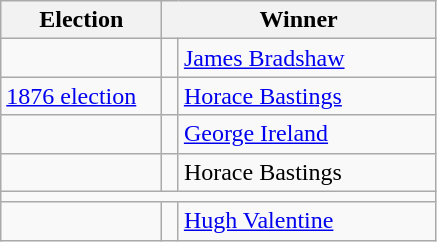<table class=wikitable>
<tr>
<th width=100>Election</th>
<th width=175 colspan=2>Winner</th>
</tr>
<tr>
<td></td>
<td></td>
<td><a href='#'>James Bradshaw</a></td>
</tr>
<tr>
<td><a href='#'>1876 election</a></td>
<td></td>
<td><a href='#'>Horace Bastings</a></td>
</tr>
<tr>
<td></td>
<td></td>
<td><a href='#'>George Ireland</a></td>
</tr>
<tr>
<td></td>
<td></td>
<td>Horace Bastings</td>
</tr>
<tr>
<td colspan=3 align=center></td>
</tr>
<tr>
<td></td>
<td></td>
<td><a href='#'>Hugh Valentine</a></td>
</tr>
</table>
